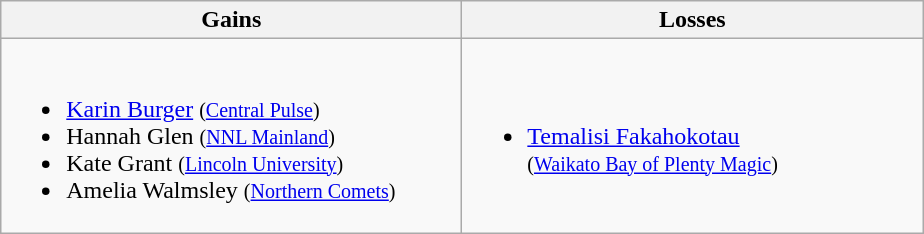<table class=wikitable>
<tr>
<th width=300> Gains</th>
<th width=300> Losses</th>
</tr>
<tr>
<td><br><ul><li><a href='#'>Karin Burger</a> <small>(<a href='#'>Central Pulse</a>)</small></li><li>Hannah Glen <small>(<a href='#'>NNL Mainland</a>)</small></li><li>Kate Grant <small>(<a href='#'>Lincoln University</a>)</small></li><li>Amelia Walmsley <small>(<a href='#'>Northern Comets</a>)</small></li></ul></td>
<td><br><ul><li><a href='#'>Temalisi Fakahokotau</a><br><small>(<a href='#'>Waikato Bay of Plenty Magic</a>)</small></li></ul></td>
</tr>
</table>
